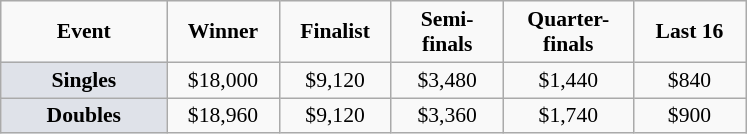<table class="wikitable" style="font-size:90%; text-align:center">
<tr>
<td width="104px"><strong>Event</strong></td>
<td width="68px"><strong>Winner</strong></td>
<td width="68px"><strong>Finalist</strong></td>
<td width="68px"><strong>Semi-finals</strong></td>
<td width="80px"><strong>Quarter-finals</strong></td>
<td width="68px"><strong>Last 16</strong></td>
</tr>
<tr>
<td bgcolor="#dfe2e9"><strong>Singles</strong></td>
<td>$18,000</td>
<td>$9,120</td>
<td>$3,480</td>
<td>$1,440</td>
<td>$840</td>
</tr>
<tr>
<td bgcolor="#dfe2e9"><strong>Doubles</strong></td>
<td>$18,960</td>
<td>$9,120</td>
<td>$3,360</td>
<td>$1,740</td>
<td>$900</td>
</tr>
</table>
